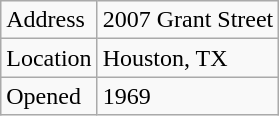<table class="wikitable">
<tr>
<td>Address</td>
<td>2007 Grant Street</td>
</tr>
<tr>
<td>Location</td>
<td>Houston, TX</td>
</tr>
<tr>
<td>Opened</td>
<td>1969</td>
</tr>
</table>
